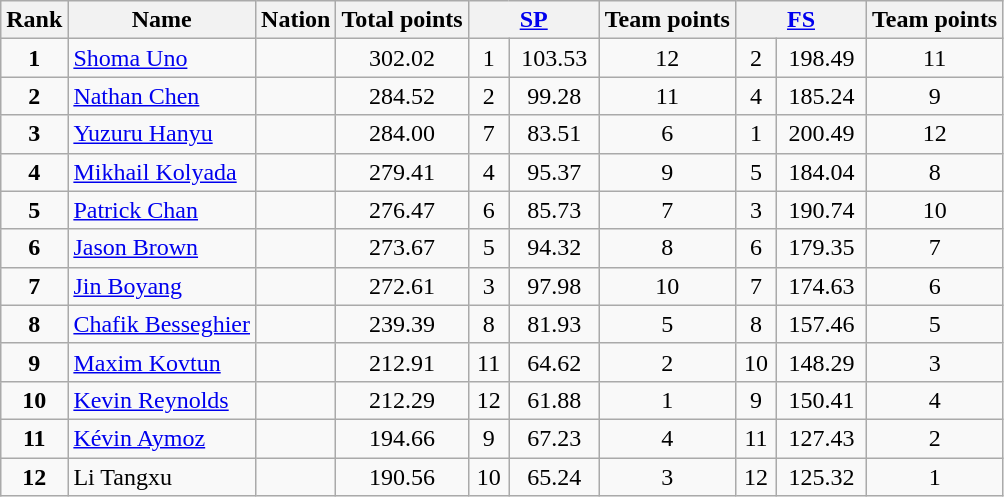<table class="wikitable sortable">
<tr>
<th>Rank</th>
<th>Name</th>
<th>Nation</th>
<th>Total points</th>
<th colspan="2" width="80px"><a href='#'>SP</a></th>
<th>Team points</th>
<th colspan="2" width="80px"><a href='#'>FS</a></th>
<th>Team points</th>
</tr>
<tr>
<td style="text-align: center;"><strong>1</strong></td>
<td><a href='#'>Shoma Uno</a></td>
<td></td>
<td style="text-align: center;">302.02</td>
<td style="text-align: center;">1</td>
<td style="text-align: center;">103.53</td>
<td style="text-align: center;">12</td>
<td style="text-align: center;">2</td>
<td style="text-align: center;">198.49</td>
<td style="text-align: center;">11</td>
</tr>
<tr>
<td style="text-align: center;"><strong>2</strong></td>
<td><a href='#'>Nathan Chen</a></td>
<td></td>
<td style="text-align: center;">284.52</td>
<td style="text-align: center;">2</td>
<td style="text-align: center;">99.28</td>
<td style="text-align: center;">11</td>
<td style="text-align: center;">4</td>
<td style="text-align: center;">185.24</td>
<td style="text-align: center;">9</td>
</tr>
<tr>
<td style="text-align: center;"><strong>3</strong></td>
<td><a href='#'>Yuzuru Hanyu</a></td>
<td></td>
<td style="text-align: center;">284.00</td>
<td style="text-align: center;">7</td>
<td style="text-align: center;">83.51</td>
<td style="text-align: center;">6</td>
<td style="text-align: center;">1</td>
<td style="text-align: center;">200.49</td>
<td style="text-align: center;">12</td>
</tr>
<tr>
<td style="text-align: center;"><strong>4</strong></td>
<td><a href='#'>Mikhail Kolyada</a></td>
<td></td>
<td style="text-align: center;">279.41</td>
<td style="text-align: center;">4</td>
<td style="text-align: center;">95.37</td>
<td style="text-align: center;">9</td>
<td style="text-align: center;">5</td>
<td style="text-align: center;">184.04</td>
<td style="text-align: center;">8</td>
</tr>
<tr>
<td style="text-align: center;"><strong>5</strong></td>
<td><a href='#'>Patrick Chan</a></td>
<td></td>
<td style="text-align: center;">276.47</td>
<td style="text-align: center;">6</td>
<td style="text-align: center;">85.73</td>
<td style="text-align: center;">7</td>
<td style="text-align: center;">3</td>
<td style="text-align: center;">190.74</td>
<td style="text-align: center;">10</td>
</tr>
<tr>
<td style="text-align: center;"><strong>6</strong></td>
<td><a href='#'>Jason Brown</a></td>
<td></td>
<td style="text-align: center;">273.67</td>
<td style="text-align: center;">5</td>
<td style="text-align: center;">94.32</td>
<td style="text-align: center;">8</td>
<td style="text-align: center;">6</td>
<td style="text-align: center;">179.35</td>
<td style="text-align: center;">7</td>
</tr>
<tr>
<td style="text-align: center;"><strong>7</strong></td>
<td><a href='#'>Jin Boyang</a></td>
<td></td>
<td style="text-align: center;">272.61</td>
<td style="text-align: center;">3</td>
<td style="text-align: center;">97.98</td>
<td style="text-align: center;">10</td>
<td style="text-align: center;">7</td>
<td style="text-align: center;">174.63</td>
<td style="text-align: center;">6</td>
</tr>
<tr>
<td style="text-align: center;"><strong>8</strong></td>
<td><a href='#'>Chafik Besseghier</a></td>
<td></td>
<td style="text-align: center;">239.39</td>
<td style="text-align: center;">8</td>
<td style="text-align: center;">81.93</td>
<td style="text-align: center;">5</td>
<td style="text-align: center;">8</td>
<td style="text-align: center;">157.46</td>
<td style="text-align: center;">5</td>
</tr>
<tr>
<td style="text-align: center;"><strong>9</strong></td>
<td><a href='#'>Maxim Kovtun</a></td>
<td></td>
<td style="text-align: center;">212.91</td>
<td style="text-align: center;">11</td>
<td style="text-align: center;">64.62</td>
<td style="text-align: center;">2</td>
<td style="text-align: center;">10</td>
<td style="text-align: center;">148.29</td>
<td style="text-align: center;">3</td>
</tr>
<tr>
<td style="text-align: center;"><strong>10</strong></td>
<td><a href='#'>Kevin Reynolds</a></td>
<td></td>
<td style="text-align: center;">212.29</td>
<td style="text-align: center;">12</td>
<td style="text-align: center;">61.88</td>
<td style="text-align: center;">1</td>
<td style="text-align: center;">9</td>
<td style="text-align: center;">150.41</td>
<td style="text-align: center;">4</td>
</tr>
<tr>
<td style="text-align: center;"><strong>11</strong></td>
<td><a href='#'>Kévin Aymoz</a></td>
<td></td>
<td style="text-align: center;">194.66</td>
<td style="text-align: center;">9</td>
<td style="text-align: center;">67.23</td>
<td style="text-align: center;">4</td>
<td style="text-align: center;">11</td>
<td style="text-align: center;">127.43</td>
<td style="text-align: center;">2</td>
</tr>
<tr>
<td style="text-align: center;"><strong>12</strong></td>
<td>Li Tangxu</td>
<td></td>
<td style="text-align: center;">190.56</td>
<td style="text-align: center;">10</td>
<td style="text-align: center;">65.24</td>
<td style="text-align: center;">3</td>
<td style="text-align: center;">12</td>
<td style="text-align: center;">125.32</td>
<td style="text-align: center;">1</td>
</tr>
</table>
